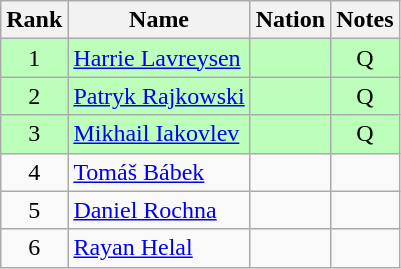<table class="wikitable sortable" style="text-align:center">
<tr>
<th>Rank</th>
<th>Name</th>
<th>Nation</th>
<th>Notes</th>
</tr>
<tr bgcolor=bbffbb>
<td>1</td>
<td align=left><a href='#'>Harrie Lavreysen</a></td>
<td align=left></td>
<td>Q</td>
</tr>
<tr bgcolor=bbffbb>
<td>2</td>
<td align=left><a href='#'>Patryk Rajkowski</a></td>
<td align=left></td>
<td>Q</td>
</tr>
<tr bgcolor=bbffbb>
<td>3</td>
<td align=left><a href='#'>Mikhail Iakovlev</a></td>
<td align=left></td>
<td>Q</td>
</tr>
<tr>
<td>4</td>
<td align=left><a href='#'>Tomáš Bábek</a></td>
<td align=left></td>
<td></td>
</tr>
<tr>
<td>5</td>
<td align=left><a href='#'>Daniel Rochna</a></td>
<td align=left></td>
<td></td>
</tr>
<tr>
<td>6</td>
<td align=left><a href='#'>Rayan Helal</a></td>
<td align=left></td>
<td></td>
</tr>
</table>
